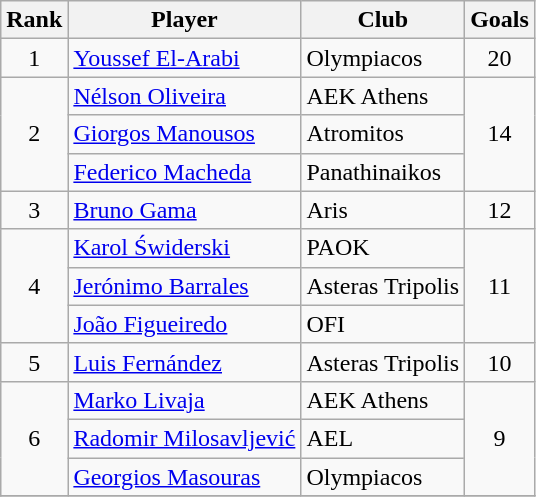<table class="wikitable sortable" style="text-align:center">
<tr>
<th>Rank</th>
<th>Player</th>
<th>Club</th>
<th>Goals</th>
</tr>
<tr>
<td>1</td>
<td align="left"> <a href='#'>Youssef El-Arabi</a></td>
<td align="left">Olympiacos</td>
<td>20</td>
</tr>
<tr>
<td rowspan=3>2</td>
<td align="left"> <a href='#'>Nélson Oliveira</a></td>
<td align="left">AEK Athens</td>
<td rowspan=3>14</td>
</tr>
<tr>
<td align="left"> <a href='#'>Giorgos Manousos</a></td>
<td align="left">Atromitos</td>
</tr>
<tr>
<td align="left"> <a href='#'>Federico Macheda</a></td>
<td align="left">Panathinaikos</td>
</tr>
<tr>
<td>3</td>
<td align="left"> <a href='#'>Bruno Gama</a></td>
<td align="left">Aris</td>
<td>12</td>
</tr>
<tr>
<td rowspan=3>4</td>
<td align="left"> <a href='#'>Karol Świderski</a></td>
<td align="left">PAOK</td>
<td rowspan=3>11</td>
</tr>
<tr>
<td align="left"> <a href='#'>Jerónimo Barrales</a></td>
<td align="left">Asteras Tripolis</td>
</tr>
<tr>
<td align="left"> <a href='#'>João Figueiredo</a></td>
<td align="left">OFI</td>
</tr>
<tr>
<td>5</td>
<td align="left"> <a href='#'>Luis Fernández</a></td>
<td align="left">Asteras Tripolis</td>
<td>10</td>
</tr>
<tr>
<td rowspan=3>6</td>
<td align="left"> <a href='#'>Marko Livaja</a></td>
<td align="left">AEK Athens</td>
<td rowspan=3>9</td>
</tr>
<tr>
<td align="left"> <a href='#'>Radomir Milosavljević</a></td>
<td align="left">AEL</td>
</tr>
<tr>
<td align="left"> <a href='#'>Georgios Masouras</a></td>
<td align="left">Olympiacos</td>
</tr>
<tr>
</tr>
</table>
